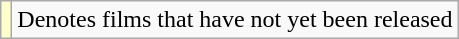<table class="wikitable">
<tr>
<td style="background:#FFFFCC;"></td>
<td>Denotes films that have not yet been released</td>
</tr>
</table>
